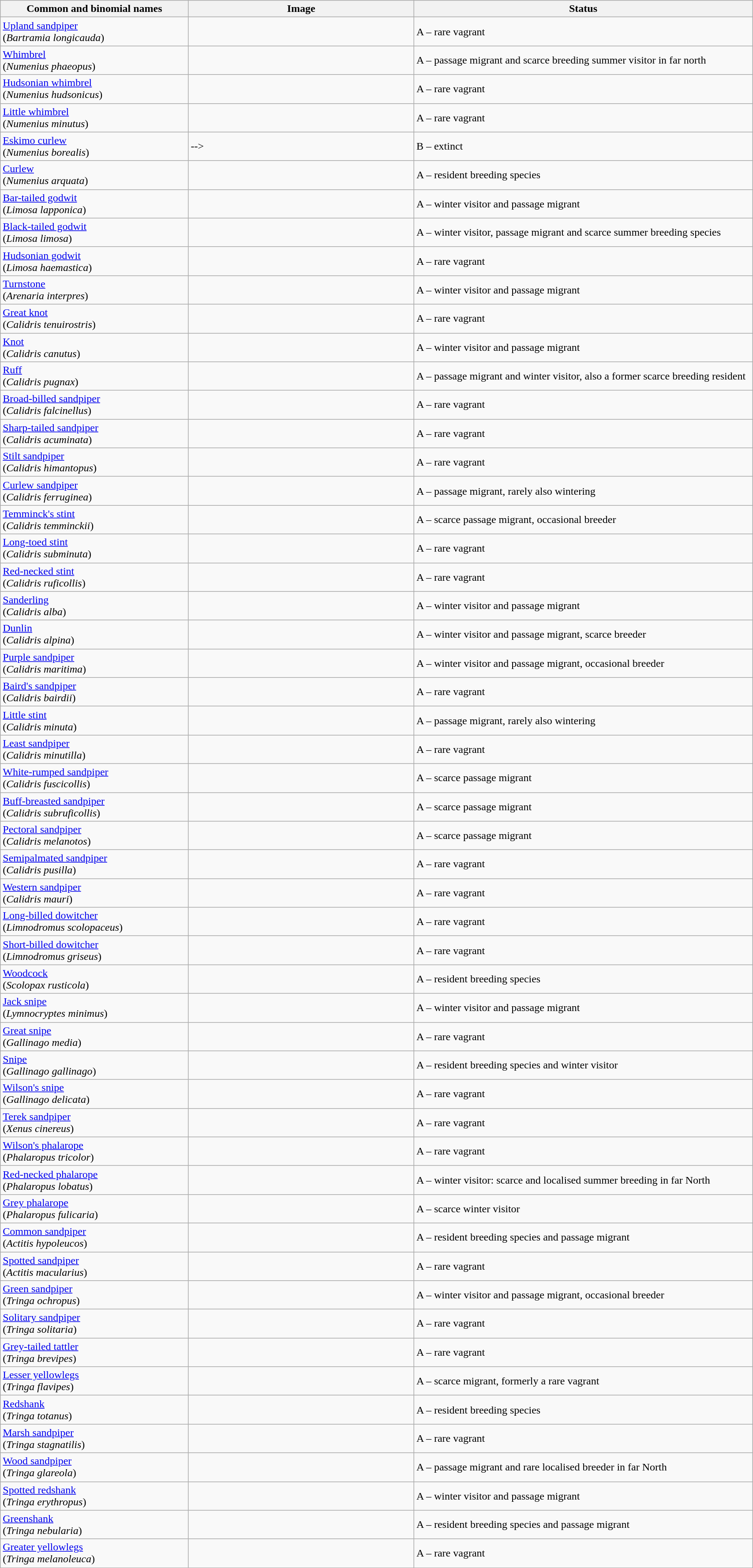<table width=90% class="wikitable">
<tr>
<th width=25%>Common and binomial names</th>
<th width=30%>Image</th>
<th width=45%>Status</th>
</tr>
<tr>
<td><a href='#'>Upland sandpiper</a><br>(<em>Bartramia longicauda</em>)</td>
<td></td>
<td>A – rare vagrant</td>
</tr>
<tr>
<td><a href='#'>Whimbrel</a><br>(<em>Numenius phaeopus</em>)</td>
<td></td>
<td>A – passage migrant and scarce breeding summer visitor in far north</td>
</tr>
<tr>
<td><a href='#'>Hudsonian whimbrel</a><br>(<em>Numenius hudsonicus</em>)</td>
<td></td>
<td>A – rare vagrant</td>
</tr>
<tr>
<td><a href='#'>Little whimbrel</a><br>(<em>Numenius minutus</em>)</td>
<td></td>
<td>A – rare vagrant</td>
</tr>
<tr>
<td><a href='#'>Eskimo curlew</a><br>(<em>Numenius borealis</em>)</td>
<td> --></td>
<td>B – extinct</td>
</tr>
<tr>
<td><a href='#'>Curlew</a><br>(<em>Numenius arquata</em>)</td>
<td></td>
<td>A – resident breeding species</td>
</tr>
<tr>
<td><a href='#'>Bar-tailed godwit</a><br>(<em>Limosa lapponica</em>)</td>
<td></td>
<td>A – winter visitor and passage migrant</td>
</tr>
<tr>
<td><a href='#'>Black-tailed godwit</a><br>(<em>Limosa limosa</em>)</td>
<td></td>
<td>A – winter visitor, passage migrant and scarce summer breeding species</td>
</tr>
<tr>
<td><a href='#'>Hudsonian godwit</a><br>(<em>Limosa haemastica</em>)</td>
<td></td>
<td>A – rare vagrant</td>
</tr>
<tr>
<td><a href='#'>Turnstone</a><br>(<em>Arenaria interpres</em>)</td>
<td></td>
<td>A – winter visitor and passage migrant</td>
</tr>
<tr>
<td><a href='#'>Great knot</a><br>(<em>Calidris tenuirostris</em>)</td>
<td></td>
<td>A – rare vagrant</td>
</tr>
<tr>
<td><a href='#'>Knot</a><br>(<em>Calidris canutus</em>)</td>
<td></td>
<td>A – winter visitor and passage migrant</td>
</tr>
<tr>
<td><a href='#'>Ruff</a><br>(<em>Calidris pugnax</em>)</td>
<td></td>
<td>A – passage migrant and winter visitor, also a former scarce breeding resident</td>
</tr>
<tr>
<td><a href='#'>Broad-billed sandpiper</a><br>(<em>Calidris falcinellus</em>)</td>
<td></td>
<td>A – rare vagrant</td>
</tr>
<tr>
<td><a href='#'>Sharp-tailed sandpiper</a><br>(<em>Calidris acuminata</em>)</td>
<td></td>
<td>A – rare vagrant</td>
</tr>
<tr>
<td><a href='#'>Stilt sandpiper</a><br>(<em>Calidris himantopus</em>)</td>
<td></td>
<td>A – rare vagrant</td>
</tr>
<tr>
<td><a href='#'>Curlew sandpiper</a><br>(<em>Calidris ferruginea</em>)</td>
<td></td>
<td>A – passage migrant, rarely also wintering</td>
</tr>
<tr>
<td><a href='#'>Temminck's stint</a><br>(<em>Calidris temminckii</em>)</td>
<td></td>
<td>A – scarce passage migrant, occasional breeder</td>
</tr>
<tr>
<td><a href='#'>Long-toed stint</a><br>(<em>Calidris subminuta</em>)</td>
<td></td>
<td>A – rare vagrant</td>
</tr>
<tr>
<td><a href='#'>Red-necked stint</a><br>(<em>Calidris ruficollis</em>)</td>
<td></td>
<td>A – rare vagrant</td>
</tr>
<tr>
<td><a href='#'>Sanderling</a><br>(<em>Calidris alba</em>)</td>
<td></td>
<td>A – winter visitor and passage migrant</td>
</tr>
<tr>
<td><a href='#'>Dunlin</a><br>(<em>Calidris alpina</em>)</td>
<td></td>
<td>A – winter visitor and passage migrant, scarce breeder</td>
</tr>
<tr>
<td><a href='#'>Purple sandpiper</a><br>(<em>Calidris maritima</em>)</td>
<td></td>
<td>A – winter visitor and passage migrant, occasional breeder</td>
</tr>
<tr>
<td><a href='#'>Baird's sandpiper</a><br>(<em>Calidris bairdii</em>)</td>
<td></td>
<td>A – rare vagrant</td>
</tr>
<tr>
<td><a href='#'>Little stint</a><br>(<em>Calidris minuta</em>)</td>
<td></td>
<td>A – passage migrant, rarely also wintering</td>
</tr>
<tr>
<td><a href='#'>Least sandpiper</a><br>(<em>Calidris minutilla</em>)</td>
<td></td>
<td>A – rare vagrant</td>
</tr>
<tr>
<td><a href='#'>White-rumped sandpiper</a><br>(<em>Calidris fuscicollis</em>)</td>
<td></td>
<td>A – scarce passage migrant</td>
</tr>
<tr>
<td><a href='#'>Buff-breasted sandpiper</a><br>(<em>Calidris subruficollis</em>)</td>
<td></td>
<td>A – scarce passage migrant</td>
</tr>
<tr>
<td><a href='#'>Pectoral sandpiper</a><br>(<em>Calidris melanotos</em>)</td>
<td></td>
<td>A – scarce passage migrant</td>
</tr>
<tr>
<td><a href='#'>Semipalmated sandpiper</a><br>(<em>Calidris pusilla</em>)</td>
<td></td>
<td>A – rare vagrant</td>
</tr>
<tr>
<td><a href='#'>Western sandpiper</a><br>(<em>Calidris mauri</em>)</td>
<td></td>
<td>A – rare vagrant</td>
</tr>
<tr>
<td><a href='#'>Long-billed dowitcher</a><br>(<em>Limnodromus scolopaceus</em>)</td>
<td></td>
<td>A – rare vagrant</td>
</tr>
<tr>
<td><a href='#'>Short-billed dowitcher</a><br>(<em>Limnodromus griseus</em>)</td>
<td></td>
<td>A – rare vagrant</td>
</tr>
<tr>
<td><a href='#'>Woodcock</a><br>(<em>Scolopax rusticola</em>)</td>
<td></td>
<td>A – resident breeding species</td>
</tr>
<tr>
<td><a href='#'>Jack snipe</a><br>(<em>Lymnocryptes minimus</em>)</td>
<td></td>
<td>A – winter visitor and passage migrant</td>
</tr>
<tr>
<td><a href='#'>Great snipe</a><br>(<em>Gallinago media</em>)</td>
<td></td>
<td>A – rare vagrant</td>
</tr>
<tr>
<td><a href='#'>Snipe</a><br>(<em>Gallinago gallinago</em>)</td>
<td></td>
<td>A – resident breeding species and winter visitor</td>
</tr>
<tr>
<td><a href='#'>Wilson's snipe</a><br>(<em>Gallinago delicata</em>)</td>
<td></td>
<td>A – rare vagrant</td>
</tr>
<tr>
<td><a href='#'>Terek sandpiper</a><br>(<em>Xenus cinereus</em>)</td>
<td></td>
<td>A – rare vagrant</td>
</tr>
<tr>
<td><a href='#'>Wilson's phalarope</a><br>(<em>Phalaropus tricolor</em>)</td>
<td></td>
<td>A – rare vagrant</td>
</tr>
<tr>
<td><a href='#'>Red-necked phalarope</a><br>(<em>Phalaropus lobatus</em>)</td>
<td></td>
<td>A – winter visitor: scarce and localised summer breeding in far North</td>
</tr>
<tr>
<td><a href='#'>Grey phalarope</a><br>(<em>Phalaropus fulicaria</em>)</td>
<td></td>
<td>A – scarce winter visitor</td>
</tr>
<tr>
<td><a href='#'>Common sandpiper</a><br>(<em>Actitis hypoleucos</em>)</td>
<td></td>
<td>A – resident breeding species and passage migrant</td>
</tr>
<tr>
<td><a href='#'>Spotted sandpiper</a><br>(<em>Actitis macularius</em>)</td>
<td></td>
<td>A – rare vagrant</td>
</tr>
<tr>
<td><a href='#'>Green sandpiper</a><br>(<em>Tringa ochropus</em>)</td>
<td></td>
<td>A – winter visitor and passage migrant, occasional breeder</td>
</tr>
<tr>
<td><a href='#'>Solitary sandpiper</a><br>(<em>Tringa solitaria</em>)</td>
<td></td>
<td>A – rare vagrant</td>
</tr>
<tr>
<td><a href='#'>Grey-tailed tattler</a><br>(<em>Tringa brevipes</em>)</td>
<td></td>
<td>A – rare vagrant</td>
</tr>
<tr>
<td><a href='#'>Lesser yellowlegs</a><br>(<em>Tringa flavipes</em>)</td>
<td></td>
<td>A – scarce migrant, formerly a rare vagrant</td>
</tr>
<tr>
<td><a href='#'>Redshank</a><br>(<em>Tringa totanus</em>)</td>
<td></td>
<td>A – resident breeding species</td>
</tr>
<tr>
<td><a href='#'>Marsh sandpiper</a><br>(<em>Tringa stagnatilis</em>)</td>
<td></td>
<td>A – rare vagrant</td>
</tr>
<tr>
<td><a href='#'>Wood sandpiper</a><br>(<em>Tringa glareola</em>)</td>
<td></td>
<td>A – passage migrant and rare localised breeder in far North</td>
</tr>
<tr>
<td><a href='#'>Spotted redshank</a><br>(<em>Tringa erythropus</em>)</td>
<td></td>
<td>A – winter visitor and passage migrant</td>
</tr>
<tr>
<td><a href='#'>Greenshank</a><br>(<em>Tringa nebularia</em>)</td>
<td></td>
<td>A – resident breeding species and passage migrant</td>
</tr>
<tr>
<td><a href='#'>Greater yellowlegs</a><br>(<em>Tringa melanoleuca</em>)</td>
<td></td>
<td>A – rare vagrant</td>
</tr>
</table>
